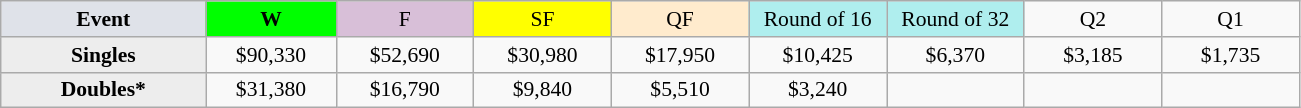<table class=wikitable style=font-size:90%;text-align:center>
<tr>
<td style="width:130px; background:#dfe2e9;"><strong>Event</strong></td>
<td style="width:80px; background:lime;"><strong>W</strong></td>
<td style="width:85px; background:thistle;">F</td>
<td style="width:85px; background:#ff0;">SF</td>
<td style="width:85px; background:#ffebcd;">QF</td>
<td style="width:85px; background:#afeeee;">Round of 16</td>
<td style="width:85px; background:#afeeee;">Round of 32</td>
<td width=85>Q2</td>
<td width=85>Q1</td>
</tr>
<tr>
<td style="background:#ededed;"><strong>Singles</strong></td>
<td>$90,330</td>
<td>$52,690</td>
<td>$30,980</td>
<td>$17,950</td>
<td>$10,425</td>
<td>$6,370</td>
<td>$3,185</td>
<td>$1,735</td>
</tr>
<tr>
<td style="background:#ededed;"><strong>Doubles*</strong></td>
<td>$31,380</td>
<td>$16,790</td>
<td>$9,840</td>
<td>$5,510</td>
<td>$3,240</td>
<td></td>
<td></td>
<td></td>
</tr>
</table>
